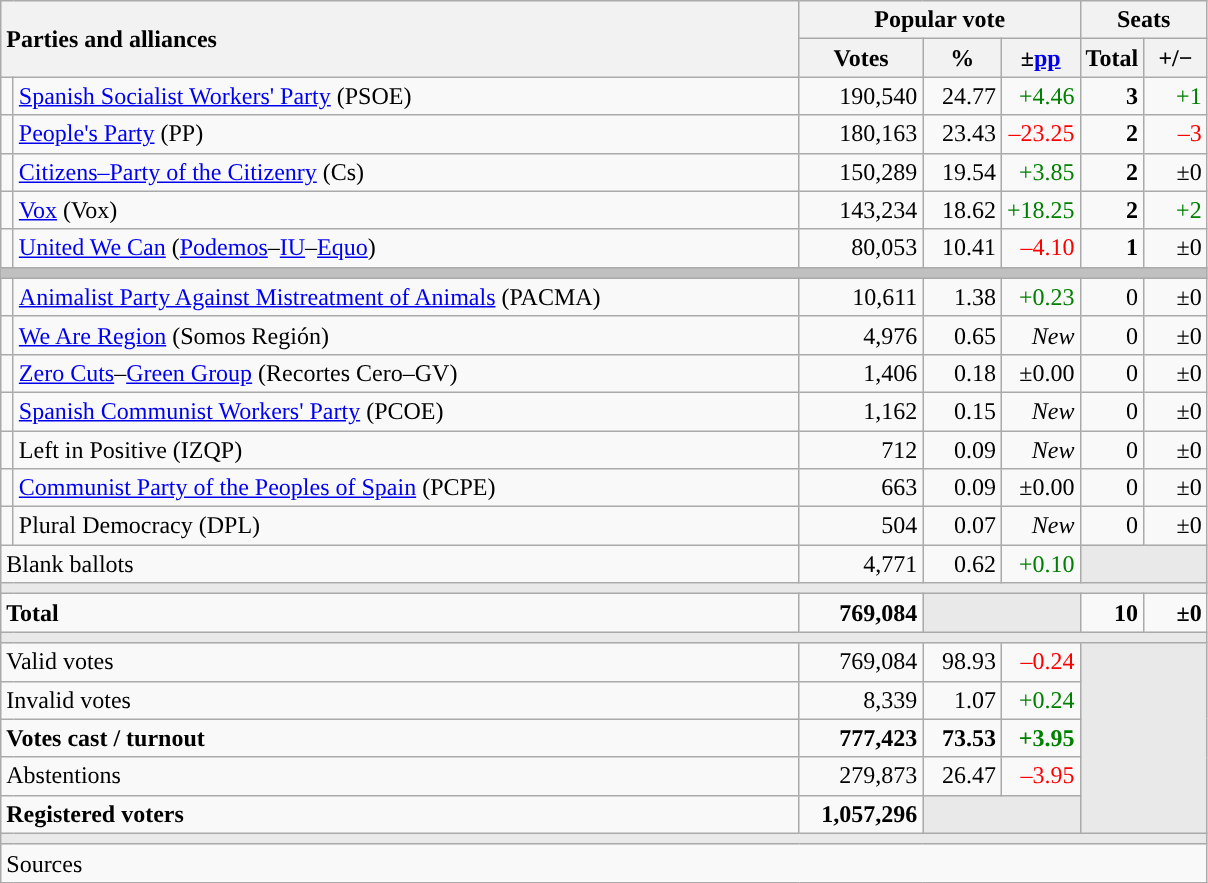<table class="wikitable" style="text-align:right;">
<tr>
<th style="text-align:left;" rowspan="2" colspan="2" width="525">Parties and alliances</th>
<th colspan="3">Popular vote</th>
<th colspan="2">Seats</th>
</tr>
<tr>
<th width="75">Votes</th>
<th width="45">%</th>
<th width="45">±<a href='#'>pp</a></th>
<th width="35">Total</th>
<th width="35">+/−</th>
</tr>
<tr>
<td width="1" style="color:inherit;background:"></td>
<td align="left"><a href='#'>Spanish Socialist Workers' Party</a> (PSOE)</td>
<td>190,540</td>
<td>24.77</td>
<td style="color:green;">+4.46</td>
<td><strong>3</strong></td>
<td style="color:green;">+1</td>
</tr>
<tr>
<td style="color:inherit;background:"></td>
<td align="left"><a href='#'>People's Party</a> (PP)</td>
<td>180,163</td>
<td>23.43</td>
<td style="color:red;">–23.25</td>
<td><strong>2</strong></td>
<td style="color:red;">–3</td>
</tr>
<tr>
<td style="color:inherit;background:"></td>
<td align="left"><a href='#'>Citizens–Party of the Citizenry</a> (Cs)</td>
<td>150,289</td>
<td>19.54</td>
<td style="color:green;">+3.85</td>
<td><strong>2</strong></td>
<td>±0</td>
</tr>
<tr>
<td style="color:inherit;background:"></td>
<td align="left"><a href='#'>Vox</a> (Vox)</td>
<td>143,234</td>
<td>18.62</td>
<td style="color:green;">+18.25</td>
<td><strong>2</strong></td>
<td style="color:green;">+2</td>
</tr>
<tr>
<td style="color:inherit;background:"></td>
<td align="left"><a href='#'>United We Can</a> (<a href='#'>Podemos</a>–<a href='#'>IU</a>–<a href='#'>Equo</a>)</td>
<td>80,053</td>
<td>10.41</td>
<td style="color:red;">–4.10</td>
<td><strong>1</strong></td>
<td>±0</td>
</tr>
<tr>
<td colspan="7" bgcolor="#C0C0C0"></td>
</tr>
<tr>
<td style="color:inherit;background:"></td>
<td align="left"><a href='#'>Animalist Party Against Mistreatment of Animals</a> (PACMA)</td>
<td>10,611</td>
<td>1.38</td>
<td style="color:green;">+0.23</td>
<td>0</td>
<td>±0</td>
</tr>
<tr>
<td style="color:inherit;background:"></td>
<td align="left"><a href='#'>We Are Region</a> (Somos Región)</td>
<td>4,976</td>
<td>0.65</td>
<td><em>New</em></td>
<td>0</td>
<td>±0</td>
</tr>
<tr>
<td style="color:inherit;background:"></td>
<td align="left"><a href='#'>Zero Cuts</a>–<a href='#'>Green Group</a> (Recortes Cero–GV)</td>
<td>1,406</td>
<td>0.18</td>
<td>±0.00</td>
<td>0</td>
<td>±0</td>
</tr>
<tr>
<td style="color:inherit;background:"></td>
<td align="left"><a href='#'>Spanish Communist Workers' Party</a> (PCOE)</td>
<td>1,162</td>
<td>0.15</td>
<td><em>New</em></td>
<td>0</td>
<td>±0</td>
</tr>
<tr>
<td style="color:inherit;background:"></td>
<td align="left">Left in Positive (IZQP)</td>
<td>712</td>
<td>0.09</td>
<td><em>New</em></td>
<td>0</td>
<td>±0</td>
</tr>
<tr>
<td style="color:inherit;background:"></td>
<td align="left"><a href='#'>Communist Party of the Peoples of Spain</a> (PCPE)</td>
<td>663</td>
<td>0.09</td>
<td>±0.00</td>
<td>0</td>
<td>±0</td>
</tr>
<tr>
<td style="color:inherit;background:"></td>
<td align="left">Plural Democracy (DPL)</td>
<td>504</td>
<td>0.07</td>
<td><em>New</em></td>
<td>0</td>
<td>±0</td>
</tr>
<tr>
<td align="left" colspan="2">Blank ballots</td>
<td>4,771</td>
<td>0.62</td>
<td style="color:green;">+0.10</td>
<td bgcolor="#E9E9E9" colspan="2"></td>
</tr>
<tr>
<td colspan="7" bgcolor="#E9E9E9"></td>
</tr>
<tr style="font-weight:bold;">
<td align="left" colspan="2">Total</td>
<td>769,084</td>
<td bgcolor="#E9E9E9" colspan="2"></td>
<td>10</td>
<td>±0</td>
</tr>
<tr>
<td colspan="7" bgcolor="#E9E9E9"></td>
</tr>
<tr>
<td align="left" colspan="2">Valid votes</td>
<td>769,084</td>
<td>98.93</td>
<td style="color:red;">–0.24</td>
<td bgcolor="#E9E9E9" colspan="2" rowspan="5"></td>
</tr>
<tr>
<td align="left" colspan="2">Invalid votes</td>
<td>8,339</td>
<td>1.07</td>
<td style="color:green;">+0.24</td>
</tr>
<tr style="font-weight:bold;">
<td align="left" colspan="2">Votes cast / turnout</td>
<td>777,423</td>
<td>73.53</td>
<td style="color:green;">+3.95</td>
</tr>
<tr>
<td align="left" colspan="2">Abstentions</td>
<td>279,873</td>
<td>26.47</td>
<td style="color:red;">–3.95</td>
</tr>
<tr style="font-weight:bold;">
<td align="left" colspan="2">Registered voters</td>
<td>1,057,296</td>
<td bgcolor="#E9E9E9" colspan="2"></td>
</tr>
<tr>
<td colspan="7" bgcolor="#E9E9E9"></td>
</tr>
<tr>
<td align="left" colspan="7">Sources</td>
</tr>
</table>
